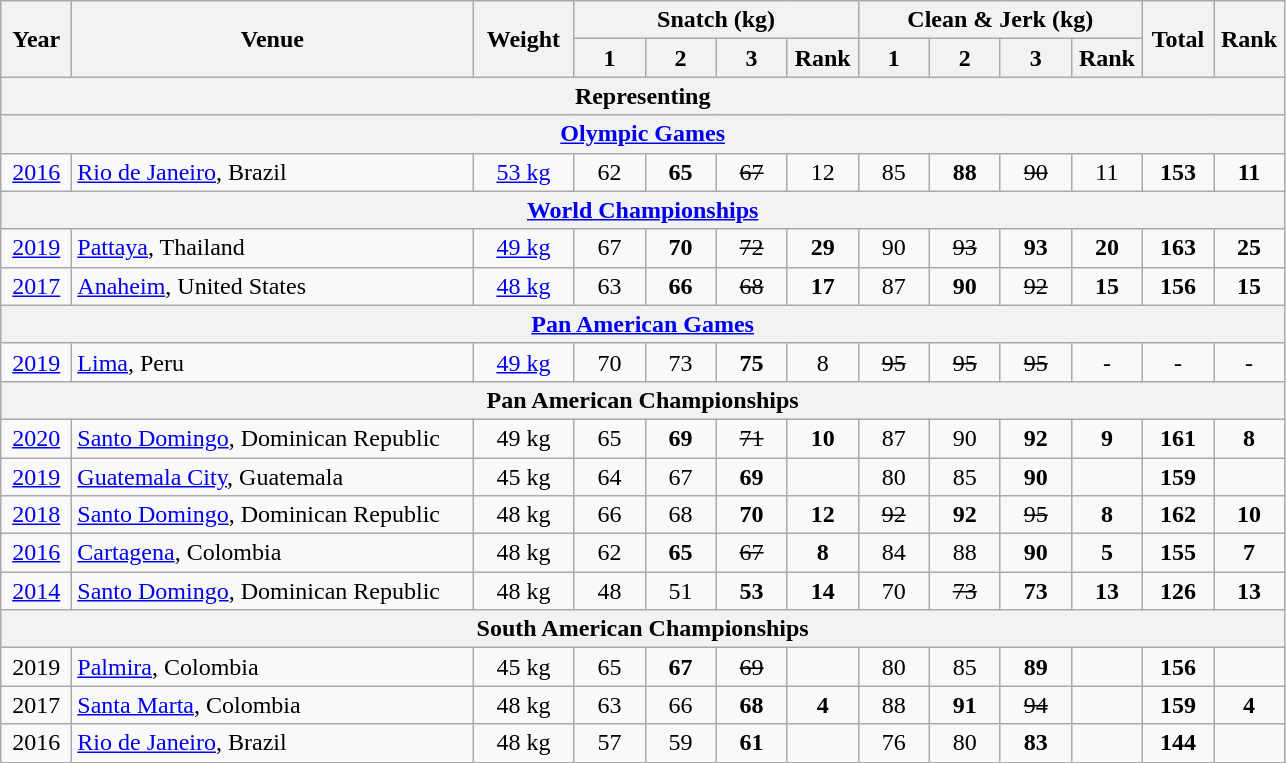<table class = "wikitable" style="text-align:center;">
<tr>
<th rowspan=2 width=40>Year</th>
<th rowspan=2 width=260>Venue</th>
<th rowspan=2 width=60>Weight</th>
<th colspan=4>Snatch (kg)</th>
<th colspan=4>Clean & Jerk (kg)</th>
<th rowspan=2 width=40>Total</th>
<th rowspan=2 width=40>Rank</th>
</tr>
<tr>
<th width=40>1</th>
<th width=40>2</th>
<th width=40>3</th>
<th width=40>Rank</th>
<th width=40>1</th>
<th width=40>2</th>
<th width=40>3</th>
<th width=40>Rank</th>
</tr>
<tr>
<th colspan=13>Representing </th>
</tr>
<tr>
<th colspan=13><a href='#'>Olympic Games</a></th>
</tr>
<tr>
<td><a href='#'>2016</a></td>
<td align=left> <a href='#'>Rio de Janeiro</a>, Brazil</td>
<td><a href='#'>53 kg</a></td>
<td>62</td>
<td><strong>65</strong></td>
<td><s>67</s></td>
<td>12</td>
<td>85</td>
<td><strong>88</strong></td>
<td><s>90</s></td>
<td>11</td>
<td><strong>153</strong></td>
<td><strong>11</strong></td>
</tr>
<tr>
<th colspan=13><a href='#'>World Championships</a></th>
</tr>
<tr>
<td><a href='#'>2019</a></td>
<td align=left> <a href='#'>Pattaya</a>, Thailand</td>
<td><a href='#'>49 kg</a></td>
<td>67</td>
<td><strong>70</strong></td>
<td><s>72</s></td>
<td><strong>29</strong></td>
<td>90</td>
<td><s>93</s></td>
<td><strong>93</strong></td>
<td><strong>20</strong></td>
<td><strong>163</strong></td>
<td><strong>25</strong></td>
</tr>
<tr>
<td><a href='#'>2017</a></td>
<td align=left> <a href='#'>Anaheim</a>, United States</td>
<td><a href='#'>48 kg</a></td>
<td>63</td>
<td><strong>66</strong></td>
<td><s>68</s></td>
<td><strong>17</strong></td>
<td>87</td>
<td><strong>90</strong></td>
<td><s>92</s></td>
<td><strong>15</strong></td>
<td><strong>156</strong></td>
<td><strong>15</strong></td>
</tr>
<tr>
<th colspan=13><a href='#'>Pan American Games</a></th>
</tr>
<tr>
<td><a href='#'>2019</a></td>
<td align=left> <a href='#'>Lima</a>, Peru</td>
<td><a href='#'>49 kg</a></td>
<td>70</td>
<td>73</td>
<td><strong>75</strong></td>
<td>8</td>
<td><s>95</s></td>
<td><s>95</s></td>
<td><s>95</s></td>
<td>-</td>
<td>-</td>
<td>-</td>
</tr>
<tr>
<th colspan=13>Pan American Championships</th>
</tr>
<tr>
<td><a href='#'>2020</a></td>
<td align=left> <a href='#'>Santo Domingo</a>, Dominican Republic</td>
<td>49 kg</td>
<td>65</td>
<td><strong>69</strong></td>
<td><s>71</s></td>
<td><strong>10</strong></td>
<td>87</td>
<td>90</td>
<td><strong>92</strong></td>
<td><strong>9</strong></td>
<td><strong>161</strong></td>
<td><strong>8</strong></td>
</tr>
<tr>
<td><a href='#'>2019</a></td>
<td align=left> <a href='#'>Guatemala City</a>, Guatemala</td>
<td>45 kg</td>
<td>64</td>
<td>67</td>
<td><strong>69</strong></td>
<td><strong></strong></td>
<td>80</td>
<td>85</td>
<td><strong>90</strong></td>
<td><strong></strong></td>
<td><strong>159</strong></td>
<td><strong></strong></td>
</tr>
<tr>
<td><a href='#'>2018</a></td>
<td align=left> <a href='#'>Santo Domingo</a>, Dominican Republic</td>
<td>48 kg</td>
<td>66</td>
<td>68</td>
<td><strong>70</strong></td>
<td><strong>12</strong></td>
<td><s>92</s></td>
<td><strong>92</strong></td>
<td><s>95</s></td>
<td><strong>8</strong></td>
<td><strong>162</strong></td>
<td><strong>10</strong></td>
</tr>
<tr>
<td><a href='#'>2016</a></td>
<td align=left> <a href='#'>Cartagena</a>, Colombia</td>
<td>48 kg</td>
<td>62</td>
<td><strong>65</strong></td>
<td><s>67</s></td>
<td><strong>8</strong></td>
<td>84</td>
<td>88</td>
<td><strong>90</strong></td>
<td><strong>5</strong></td>
<td><strong>155</strong></td>
<td><strong>7</strong></td>
</tr>
<tr>
<td><a href='#'>2014</a></td>
<td align=left> <a href='#'>Santo Domingo</a>, Dominican Republic</td>
<td>48 kg</td>
<td>48</td>
<td>51</td>
<td><strong>53</strong></td>
<td><strong>14</strong></td>
<td>70</td>
<td><s>73</s></td>
<td><strong>73</strong></td>
<td><strong>13</strong></td>
<td><strong>126</strong></td>
<td><strong>13</strong></td>
</tr>
<tr>
<th colspan=13>South American Championships</th>
</tr>
<tr>
<td>2019</td>
<td align=left> <a href='#'>Palmira</a>, Colombia</td>
<td>45 kg</td>
<td>65</td>
<td><strong>67</strong></td>
<td><s>69</s></td>
<td><strong></strong></td>
<td>80</td>
<td>85</td>
<td><strong>89</strong></td>
<td><strong></strong></td>
<td><strong>156</strong></td>
<td><strong></strong></td>
</tr>
<tr>
<td>2017</td>
<td align=left> <a href='#'>Santa Marta</a>, Colombia</td>
<td>48 kg</td>
<td>63</td>
<td>66</td>
<td><strong>68</strong></td>
<td><strong>4</strong></td>
<td>88</td>
<td><strong>91</strong></td>
<td><s>94</s></td>
<td><strong></strong></td>
<td><strong>159</strong></td>
<td><strong>4</strong></td>
</tr>
<tr>
<td>2016</td>
<td align=left> <a href='#'>Rio de Janeiro</a>, Brazil</td>
<td>48 kg</td>
<td>57</td>
<td>59</td>
<td><strong>61</strong></td>
<td><strong></strong></td>
<td>76</td>
<td>80</td>
<td><strong>83</strong></td>
<td><strong></strong></td>
<td><strong>144</strong></td>
<td><strong></strong></td>
</tr>
<tr>
</tr>
</table>
